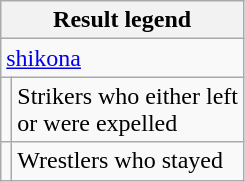<table class="wikitable defaultcenter col2left">
<tr>
<th colspan="2">Result legend</th>
</tr>
<tr>
<td colspan="2"><a href='#'>shikona</a> </td>
</tr>
<tr>
<td></td>
<td>Strikers who either left <br>or were expelled</td>
</tr>
<tr>
<td></td>
<td>Wrestlers who stayed</td>
</tr>
</table>
